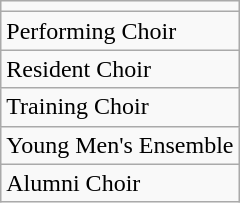<table class="wikitable">
<tr Tour Choir>
<td></td>
</tr>
<tr>
<td>Performing Choir</td>
</tr>
<tr>
<td>Resident Choir</td>
</tr>
<tr>
<td>Training Choir</td>
</tr>
<tr>
<td>Young Men's Ensemble</td>
</tr>
<tr>
<td>Alumni Choir</td>
</tr>
</table>
